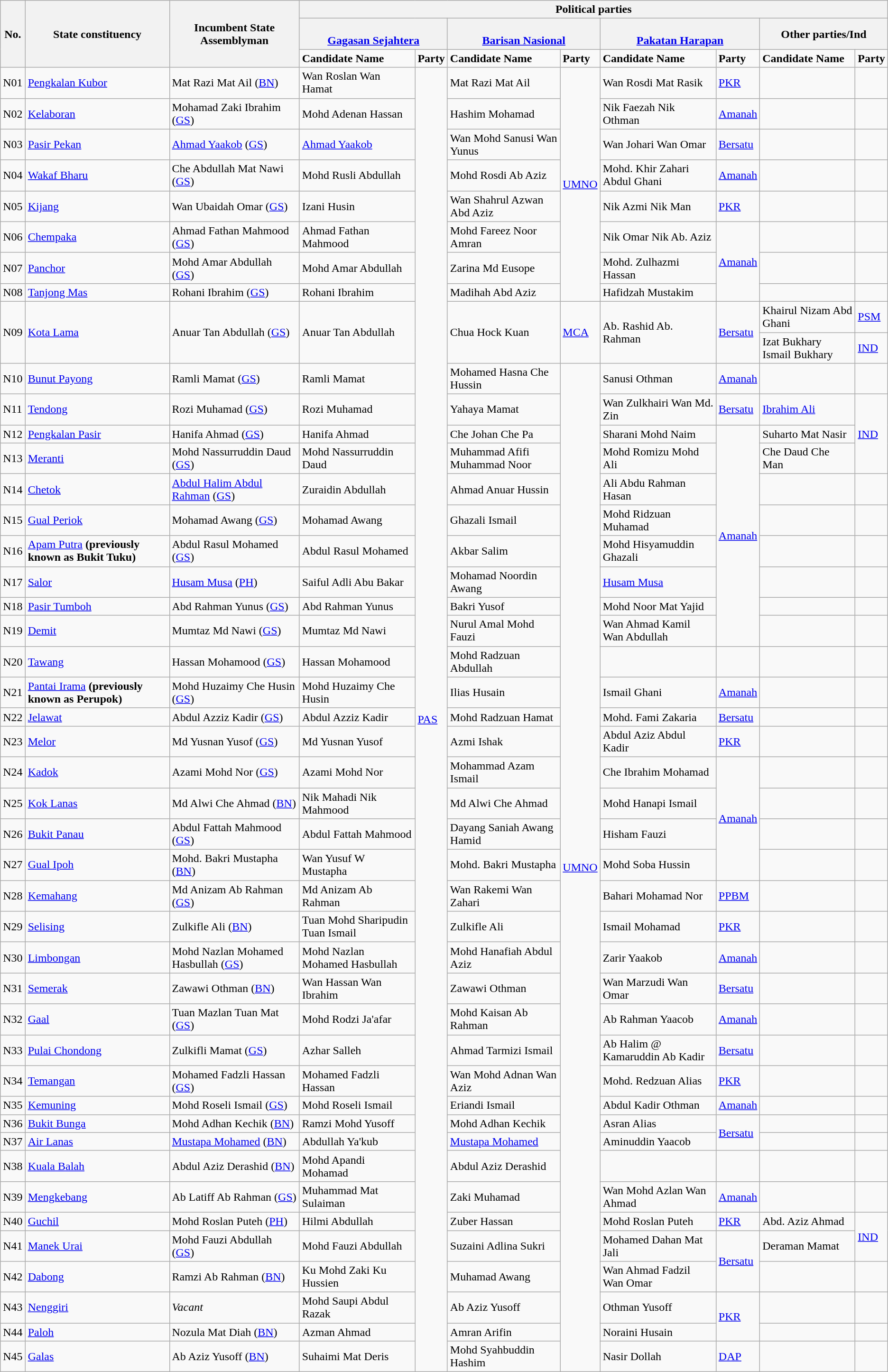<table class="wikitable">
<tr>
<th rowspan="3">No.</th>
<th rowspan="3">State constituency</th>
<th rowspan="3">Incumbent State Assemblyman</th>
<th colspan="8">Political parties</th>
</tr>
<tr>
<th colspan="2"><br><a href='#'>Gagasan Sejahtera</a></th>
<th colspan="2"><br><a href='#'>Barisan Nasional</a></th>
<th colspan="2"><br><a href='#'>Pakatan Harapan</a></th>
<th colspan="2">Other parties/Ind</th>
</tr>
<tr>
<td><strong>Candidate Name</strong></td>
<td><strong>Party</strong></td>
<td><strong>Candidate Name</strong></td>
<td><strong>Party</strong></td>
<td><strong>Candidate Name</strong></td>
<td><strong>Party</strong></td>
<td><strong>Candidate Name</strong></td>
<td><strong>Party</strong></td>
</tr>
<tr>
<td>N01</td>
<td><a href='#'>Pengkalan Kubor</a></td>
<td>Mat Razi Mat Ail (<a href='#'>BN</a>)</td>
<td>Wan Roslan Wan Hamat</td>
<td rowspan="46"><a href='#'>PAS</a></td>
<td>Mat Razi Mat Ail</td>
<td rowspan="8"><a href='#'>UMNO</a></td>
<td>Wan Rosdi Mat Rasik</td>
<td><a href='#'>PKR</a></td>
<td></td>
<td></td>
</tr>
<tr>
<td>N02</td>
<td><a href='#'>Kelaboran</a></td>
<td>Mohamad Zaki Ibrahim (<a href='#'>GS</a>)</td>
<td>Mohd Adenan Hassan</td>
<td>Hashim Mohamad</td>
<td>Nik Faezah Nik Othman</td>
<td><a href='#'>Amanah</a></td>
<td></td>
<td></td>
</tr>
<tr>
<td>N03</td>
<td><a href='#'>Pasir Pekan</a></td>
<td><a href='#'>Ahmad Yaakob</a> (<a href='#'>GS</a>)</td>
<td><a href='#'>Ahmad Yaakob</a></td>
<td>Wan Mohd Sanusi Wan Yunus</td>
<td>Wan Johari Wan Omar</td>
<td><a href='#'>Bersatu</a></td>
<td></td>
<td></td>
</tr>
<tr>
<td>N04</td>
<td><a href='#'>Wakaf Bharu</a></td>
<td>Che Abdullah Mat Nawi (<a href='#'>GS</a>)</td>
<td>Mohd Rusli Abdullah</td>
<td>Mohd Rosdi Ab Aziz</td>
<td>Mohd. Khir Zahari Abdul Ghani</td>
<td><a href='#'>Amanah</a></td>
<td></td>
<td></td>
</tr>
<tr>
<td>N05</td>
<td><a href='#'>Kijang</a></td>
<td>Wan Ubaidah Omar (<a href='#'>GS</a>)</td>
<td>Izani Husin</td>
<td>Wan Shahrul Azwan Abd Aziz</td>
<td>Nik Azmi Nik Man</td>
<td><a href='#'>PKR</a></td>
<td></td>
<td></td>
</tr>
<tr>
<td>N06</td>
<td><a href='#'>Chempaka</a></td>
<td>Ahmad Fathan Mahmood (<a href='#'>GS</a>)</td>
<td>Ahmad Fathan Mahmood</td>
<td>Mohd Fareez Noor Amran</td>
<td>Nik Omar Nik Ab. Aziz</td>
<td rowspan="3"><a href='#'>Amanah</a></td>
<td></td>
<td></td>
</tr>
<tr>
<td>N07</td>
<td><a href='#'>Panchor</a></td>
<td>Mohd Amar Abdullah (<a href='#'>GS</a>)</td>
<td>Mohd Amar Abdullah</td>
<td>Zarina Md Eusope</td>
<td>Mohd. Zulhazmi Hassan</td>
<td></td>
<td></td>
</tr>
<tr>
<td>N08</td>
<td><a href='#'>Tanjong Mas</a></td>
<td>Rohani Ibrahim (<a href='#'>GS</a>)</td>
<td>Rohani Ibrahim</td>
<td>Madihah Abd Aziz</td>
<td>Hafidzah Mustakim</td>
<td></td>
<td></td>
</tr>
<tr>
<td rowspan="2">N09</td>
<td rowspan="2"><a href='#'>Kota Lama</a></td>
<td rowspan="2">Anuar Tan Abdullah (<a href='#'>GS</a>)</td>
<td rowspan="2">Anuar Tan Abdullah</td>
<td rowspan="2">Chua Hock Kuan</td>
<td rowspan="2"><a href='#'>MCA</a></td>
<td rowspan="2">Ab. Rashid Ab. Rahman</td>
<td rowspan="2"><a href='#'>Bersatu</a></td>
<td>Khairul Nizam Abd Ghani</td>
<td><a href='#'>PSM</a></td>
</tr>
<tr>
<td>Izat Bukhary Ismail Bukhary</td>
<td><a href='#'>IND</a></td>
</tr>
<tr>
<td>N10</td>
<td><a href='#'>Bunut Payong</a></td>
<td>Ramli Mamat (<a href='#'>GS</a>)</td>
<td>Ramli Mamat</td>
<td>Mohamed Hasna Che Hussin</td>
<td rowspan="36"><a href='#'>UMNO</a></td>
<td>Sanusi Othman</td>
<td><a href='#'>Amanah</a></td>
<td></td>
<td></td>
</tr>
<tr>
<td>N11</td>
<td><a href='#'>Tendong</a></td>
<td>Rozi Muhamad (<a href='#'>GS</a>)</td>
<td>Rozi Muhamad</td>
<td>Yahaya Mamat</td>
<td>Wan Zulkhairi Wan Md. Zin</td>
<td><a href='#'>Bersatu</a></td>
<td><a href='#'>Ibrahim Ali</a></td>
<td rowspan="3"><a href='#'>IND</a></td>
</tr>
<tr>
<td>N12</td>
<td><a href='#'>Pengkalan Pasir</a></td>
<td>Hanifa Ahmad (<a href='#'>GS</a>)</td>
<td>Hanifa Ahmad</td>
<td>Che Johan Che Pa</td>
<td>Sharani Mohd Naim</td>
<td rowspan="8"><a href='#'>Amanah</a></td>
<td>Suharto Mat Nasir</td>
</tr>
<tr>
<td>N13</td>
<td><a href='#'>Meranti</a></td>
<td>Mohd Nassurruddin Daud (<a href='#'>GS</a>)</td>
<td>Mohd Nassurruddin Daud</td>
<td>Muhammad Afifi Muhammad Noor</td>
<td>Mohd Romizu Mohd Ali</td>
<td>Che Daud Che Man</td>
</tr>
<tr>
<td>N14</td>
<td><a href='#'>Chetok</a></td>
<td><a href='#'>Abdul Halim Abdul Rahman</a> (<a href='#'>GS</a>)</td>
<td>Zuraidin Abdullah</td>
<td>Ahmad Anuar Hussin</td>
<td>Ali Abdu Rahman Hasan</td>
<td></td>
<td></td>
</tr>
<tr>
<td>N15</td>
<td><a href='#'>Gual Periok</a></td>
<td>Mohamad Awang (<a href='#'>GS</a>)</td>
<td>Mohamad Awang</td>
<td>Ghazali Ismail</td>
<td>Mohd Ridzuan Muhamad</td>
<td></td>
<td></td>
</tr>
<tr>
<td>N16</td>
<td><a href='#'>Apam Putra</a> <strong>(previously known as Bukit Tuku)</strong></td>
<td>Abdul Rasul Mohamed (<a href='#'>GS</a>)</td>
<td>Abdul Rasul Mohamed</td>
<td>Akbar Salim</td>
<td>Mohd Hisyamuddin Ghazali</td>
<td></td>
<td></td>
</tr>
<tr>
<td>N17</td>
<td><a href='#'>Salor</a></td>
<td><a href='#'>Husam Musa</a> (<a href='#'>PH</a>)</td>
<td>Saiful Adli Abu Bakar</td>
<td>Mohamad Noordin Awang</td>
<td><a href='#'>Husam Musa</a></td>
<td></td>
<td></td>
</tr>
<tr>
<td>N18</td>
<td><a href='#'>Pasir Tumboh</a></td>
<td>Abd Rahman Yunus (<a href='#'>GS</a>)</td>
<td>Abd Rahman Yunus</td>
<td>Bakri Yusof</td>
<td>Mohd Noor Mat Yajid</td>
<td></td>
<td></td>
</tr>
<tr>
<td>N19</td>
<td><a href='#'>Demit</a></td>
<td>Mumtaz Md Nawi (<a href='#'>GS</a>)</td>
<td>Mumtaz Md Nawi</td>
<td>Nurul Amal Mohd Fauzi</td>
<td>Wan Ahmad Kamil Wan Abdullah</td>
<td></td>
<td></td>
</tr>
<tr>
<td>N20</td>
<td><a href='#'>Tawang</a></td>
<td>Hassan Mohamood (<a href='#'>GS</a>)</td>
<td>Hassan Mohamood</td>
<td>Mohd Radzuan Abdullah</td>
<td></td>
<td></td>
<td></td>
<td></td>
</tr>
<tr>
<td>N21</td>
<td><a href='#'>Pantai Irama</a> <strong>(previously known as Perupok)</strong></td>
<td>Mohd Huzaimy Che Husin (<a href='#'>GS</a>)</td>
<td>Mohd Huzaimy Che Husin</td>
<td>Ilias Husain</td>
<td>Ismail Ghani</td>
<td><a href='#'>Amanah</a></td>
<td></td>
<td></td>
</tr>
<tr>
<td>N22</td>
<td><a href='#'>Jelawat</a></td>
<td>Abdul Azziz Kadir (<a href='#'>GS</a>)</td>
<td>Abdul Azziz Kadir</td>
<td>Mohd Radzuan Hamat</td>
<td>Mohd. Fami Zakaria</td>
<td><a href='#'>Bersatu</a></td>
<td></td>
<td></td>
</tr>
<tr>
<td>N23</td>
<td><a href='#'>Melor</a></td>
<td>Md Yusnan Yusof (<a href='#'>GS</a>)</td>
<td>Md Yusnan Yusof</td>
<td>Azmi Ishak</td>
<td>Abdul Aziz Abdul Kadir</td>
<td><a href='#'>PKR</a></td>
<td></td>
<td></td>
</tr>
<tr>
<td>N24</td>
<td><a href='#'>Kadok</a></td>
<td>Azami Mohd Nor (<a href='#'>GS</a>)</td>
<td>Azami Mohd Nor</td>
<td>Mohammad Azam Ismail</td>
<td>Che Ibrahim Mohamad</td>
<td rowspan="4"><a href='#'>Amanah</a></td>
<td></td>
<td></td>
</tr>
<tr>
<td>N25</td>
<td><a href='#'>Kok Lanas</a></td>
<td>Md Alwi Che Ahmad (<a href='#'>BN</a>)</td>
<td>Nik Mahadi Nik Mahmood</td>
<td>Md Alwi Che Ahmad</td>
<td>Mohd Hanapi Ismail</td>
<td></td>
<td></td>
</tr>
<tr>
<td>N26</td>
<td><a href='#'>Bukit Panau</a></td>
<td>Abdul Fattah Mahmood (<a href='#'>GS</a>)</td>
<td>Abdul Fattah Mahmood</td>
<td>Dayang Saniah Awang Hamid</td>
<td>Hisham Fauzi</td>
<td></td>
<td></td>
</tr>
<tr>
<td>N27</td>
<td><a href='#'>Gual Ipoh</a></td>
<td>Mohd. Bakri Mustapha (<a href='#'>BN</a>)</td>
<td>Wan Yusuf W Mustapha</td>
<td>Mohd. Bakri Mustapha</td>
<td>Mohd Soba Hussin</td>
<td></td>
<td></td>
</tr>
<tr>
<td>N28</td>
<td><a href='#'>Kemahang</a></td>
<td>Md Anizam Ab Rahman (<a href='#'>GS</a>)</td>
<td>Md Anizam Ab Rahman</td>
<td>Wan Rakemi Wan Zahari</td>
<td>Bahari Mohamad Nor</td>
<td><a href='#'>PPBM</a></td>
<td></td>
<td></td>
</tr>
<tr>
<td>N29</td>
<td><a href='#'>Selising</a></td>
<td>Zulkifle Ali (<a href='#'>BN</a>)</td>
<td>Tuan Mohd Sharipudin Tuan Ismail</td>
<td>Zulkifle Ali</td>
<td>Ismail Mohamad</td>
<td><a href='#'>PKR</a></td>
<td></td>
<td></td>
</tr>
<tr>
<td>N30</td>
<td><a href='#'>Limbongan</a></td>
<td>Mohd Nazlan Mohamed Hasbullah (<a href='#'>GS</a>)</td>
<td>Mohd Nazlan Mohamed Hasbullah</td>
<td>Mohd Hanafiah Abdul Aziz</td>
<td>Zarir Yaakob</td>
<td><a href='#'>Amanah</a></td>
<td></td>
<td></td>
</tr>
<tr>
<td>N31</td>
<td><a href='#'>Semerak</a></td>
<td>Zawawi Othman (<a href='#'>BN</a>)</td>
<td>Wan Hassan Wan Ibrahim</td>
<td>Zawawi Othman</td>
<td>Wan Marzudi Wan Omar</td>
<td><a href='#'>Bersatu</a></td>
<td></td>
<td></td>
</tr>
<tr>
<td>N32</td>
<td><a href='#'>Gaal</a></td>
<td>Tuan Mazlan Tuan Mat (<a href='#'>GS</a>)</td>
<td>Mohd Rodzi Ja'afar</td>
<td>Mohd Kaisan Ab Rahman</td>
<td>Ab Rahman Yaacob</td>
<td><a href='#'>Amanah</a></td>
<td></td>
<td></td>
</tr>
<tr>
<td>N33</td>
<td><a href='#'>Pulai Chondong</a></td>
<td>Zulkifli Mamat (<a href='#'>GS</a>)</td>
<td>Azhar Salleh</td>
<td>Ahmad Tarmizi Ismail</td>
<td>Ab Halim @ Kamaruddin Ab Kadir</td>
<td><a href='#'>Bersatu</a></td>
<td></td>
<td></td>
</tr>
<tr>
<td>N34</td>
<td><a href='#'>Temangan</a></td>
<td>Mohamed Fadzli Hassan (<a href='#'>GS</a>)</td>
<td>Mohamed Fadzli Hassan</td>
<td>Wan Mohd Adnan Wan Aziz</td>
<td>Mohd. Redzuan Alias</td>
<td><a href='#'>PKR</a></td>
<td></td>
<td></td>
</tr>
<tr>
<td>N35</td>
<td><a href='#'>Kemuning</a></td>
<td>Mohd Roseli Ismail (<a href='#'>GS</a>)</td>
<td>Mohd Roseli Ismail</td>
<td>Eriandi Ismail</td>
<td>Abdul Kadir Othman</td>
<td><a href='#'>Amanah</a></td>
<td></td>
<td></td>
</tr>
<tr>
<td>N36</td>
<td><a href='#'>Bukit Bunga</a></td>
<td>Mohd Adhan Kechik (<a href='#'>BN</a>)</td>
<td>Ramzi Mohd Yusoff</td>
<td>Mohd Adhan Kechik</td>
<td>Asran Alias</td>
<td rowspan="2"><a href='#'>Bersatu</a></td>
<td></td>
<td></td>
</tr>
<tr>
<td>N37</td>
<td><a href='#'>Air Lanas</a></td>
<td><a href='#'>Mustapa Mohamed</a> (<a href='#'>BN</a>)</td>
<td>Abdullah Ya'kub</td>
<td><a href='#'>Mustapa Mohamed</a></td>
<td>Aminuddin Yaacob</td>
<td></td>
<td></td>
</tr>
<tr>
<td>N38</td>
<td><a href='#'>Kuala Balah</a></td>
<td>Abdul Aziz Derashid (<a href='#'>BN</a>)</td>
<td>Mohd Apandi Mohamad</td>
<td>Abdul Aziz Derashid</td>
<td></td>
<td></td>
<td></td>
<td></td>
</tr>
<tr>
<td>N39</td>
<td><a href='#'>Mengkebang</a></td>
<td>Ab Latiff Ab Rahman (<a href='#'>GS</a>)</td>
<td>Muhammad Mat Sulaiman</td>
<td>Zaki Muhamad</td>
<td>Wan Mohd Azlan Wan Ahmad</td>
<td><a href='#'>Amanah</a></td>
<td></td>
<td></td>
</tr>
<tr>
<td>N40</td>
<td><a href='#'>Guchil</a></td>
<td>Mohd Roslan Puteh (<a href='#'>PH</a>)</td>
<td>Hilmi Abdullah</td>
<td>Zuber Hassan</td>
<td>Mohd Roslan Puteh</td>
<td><a href='#'>PKR</a></td>
<td>Abd. Aziz Ahmad</td>
<td rowspan="2"><a href='#'>IND</a></td>
</tr>
<tr>
<td>N41</td>
<td><a href='#'>Manek Urai</a></td>
<td>Mohd Fauzi Abdullah (<a href='#'>GS</a>)</td>
<td>Mohd Fauzi Abdullah</td>
<td>Suzaini Adlina Sukri</td>
<td>Mohamed Dahan Mat Jali</td>
<td rowspan="2"><a href='#'>Bersatu</a></td>
<td>Deraman Mamat</td>
</tr>
<tr>
<td>N42</td>
<td><a href='#'>Dabong</a></td>
<td>Ramzi Ab Rahman (<a href='#'>BN</a>)</td>
<td>Ku Mohd Zaki Ku Hussien</td>
<td>Muhamad Awang</td>
<td>Wan Ahmad Fadzil Wan Omar</td>
<td></td>
<td></td>
</tr>
<tr>
<td>N43</td>
<td><a href='#'>Nenggiri</a></td>
<td><em>Vacant</em></td>
<td>Mohd Saupi Abdul Razak</td>
<td>Ab Aziz Yusoff</td>
<td>Othman Yusoff</td>
<td rowspan="2"><a href='#'>PKR</a></td>
<td></td>
<td></td>
</tr>
<tr>
<td>N44</td>
<td><a href='#'>Paloh</a></td>
<td>Nozula Mat Diah (<a href='#'>BN</a>)</td>
<td>Azman Ahmad</td>
<td>Amran Arifin</td>
<td>Noraini Husain</td>
<td></td>
<td></td>
</tr>
<tr>
<td>N45</td>
<td><a href='#'>Galas</a></td>
<td>Ab Aziz Yusoff (<a href='#'>BN</a>)</td>
<td>Suhaimi Mat Deris</td>
<td>Mohd Syahbuddin Hashim</td>
<td>Nasir Dollah</td>
<td><a href='#'>DAP</a></td>
<td></td>
<td></td>
</tr>
</table>
